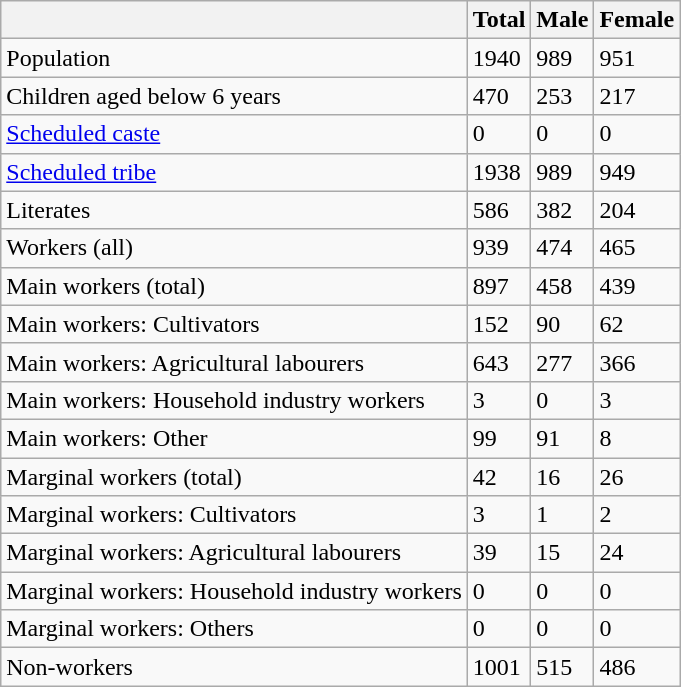<table class="wikitable sortable">
<tr>
<th></th>
<th>Total</th>
<th>Male</th>
<th>Female</th>
</tr>
<tr>
<td>Population</td>
<td>1940</td>
<td>989</td>
<td>951</td>
</tr>
<tr>
<td>Children aged below 6 years</td>
<td>470</td>
<td>253</td>
<td>217</td>
</tr>
<tr>
<td><a href='#'>Scheduled caste</a></td>
<td>0</td>
<td>0</td>
<td>0</td>
</tr>
<tr>
<td><a href='#'>Scheduled tribe</a></td>
<td>1938</td>
<td>989</td>
<td>949</td>
</tr>
<tr>
<td>Literates</td>
<td>586</td>
<td>382</td>
<td>204</td>
</tr>
<tr>
<td>Workers (all)</td>
<td>939</td>
<td>474</td>
<td>465</td>
</tr>
<tr>
<td>Main workers (total)</td>
<td>897</td>
<td>458</td>
<td>439</td>
</tr>
<tr>
<td>Main workers: Cultivators</td>
<td>152</td>
<td>90</td>
<td>62</td>
</tr>
<tr>
<td>Main workers: Agricultural labourers</td>
<td>643</td>
<td>277</td>
<td>366</td>
</tr>
<tr>
<td>Main workers: Household industry workers</td>
<td>3</td>
<td>0</td>
<td>3</td>
</tr>
<tr>
<td>Main workers: Other</td>
<td>99</td>
<td>91</td>
<td>8</td>
</tr>
<tr>
<td>Marginal workers (total)</td>
<td>42</td>
<td>16</td>
<td>26</td>
</tr>
<tr>
<td>Marginal workers: Cultivators</td>
<td>3</td>
<td>1</td>
<td>2</td>
</tr>
<tr>
<td>Marginal workers: Agricultural labourers</td>
<td>39</td>
<td>15</td>
<td>24</td>
</tr>
<tr>
<td>Marginal workers: Household industry workers</td>
<td>0</td>
<td>0</td>
<td>0</td>
</tr>
<tr>
<td>Marginal workers: Others</td>
<td>0</td>
<td>0</td>
<td>0</td>
</tr>
<tr>
<td>Non-workers</td>
<td>1001</td>
<td>515</td>
<td>486</td>
</tr>
</table>
